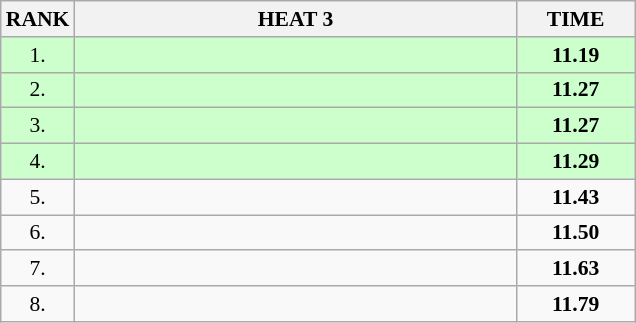<table class="wikitable" style="border-collapse: collapse; font-size: 90%;">
<tr>
<th>RANK</th>
<th style="width: 20em">HEAT 3</th>
<th style="width: 5em">TIME</th>
</tr>
<tr style="background:#ccffcc;">
<td align="center">1.</td>
<td></td>
<td align="center"><strong>11.19</strong></td>
</tr>
<tr style="background:#ccffcc;">
<td align="center">2.</td>
<td></td>
<td align="center"><strong>11.27</strong></td>
</tr>
<tr style="background:#ccffcc;">
<td align="center">3.</td>
<td></td>
<td align="center"><strong>11.27</strong></td>
</tr>
<tr style="background:#ccffcc;">
<td align="center">4.</td>
<td></td>
<td align="center"><strong>11.29</strong></td>
</tr>
<tr>
<td align="center">5.</td>
<td></td>
<td align="center"><strong>11.43</strong></td>
</tr>
<tr>
<td align="center">6.</td>
<td></td>
<td align="center"><strong>11.50</strong></td>
</tr>
<tr>
<td align="center">7.</td>
<td></td>
<td align="center"><strong>11.63</strong></td>
</tr>
<tr>
<td align="center">8.</td>
<td></td>
<td align="center"><strong>11.79</strong></td>
</tr>
</table>
